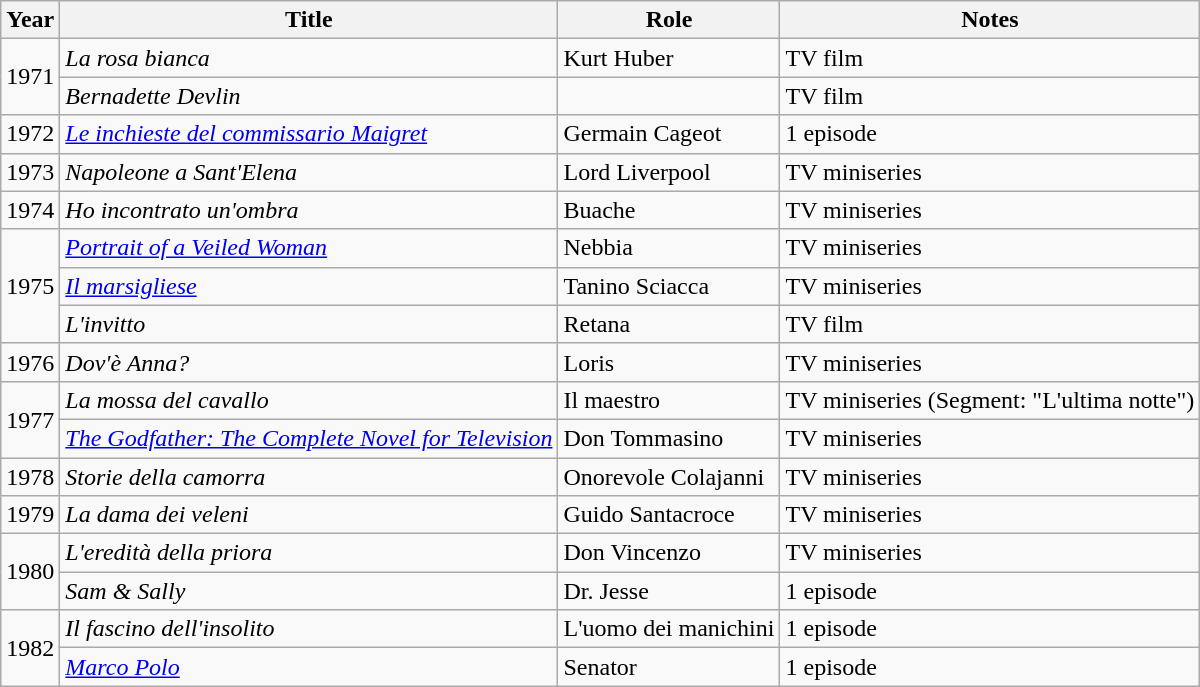<table class="wikitable plainrowheaders sortable">
<tr>
<th scope="col">Year</th>
<th scope="col">Title</th>
<th scope="col">Role</th>
<th scope="col">Notes</th>
</tr>
<tr>
<td rowspan=2>1971</td>
<td><em>La rosa bianca</em></td>
<td>Kurt Huber</td>
<td>TV film</td>
</tr>
<tr>
<td><em>Bernadette Devlin</em></td>
<td></td>
<td>TV film</td>
</tr>
<tr>
<td>1972</td>
<td><em><a href='#'>Le inchieste del commissario Maigret</a></em></td>
<td>Germain Cageot</td>
<td>1 episode</td>
</tr>
<tr>
<td>1973</td>
<td><em>Napoleone a Sant'Elena</em></td>
<td>Lord Liverpool</td>
<td>TV miniseries</td>
</tr>
<tr>
<td>1974</td>
<td><em>Ho incontrato un'ombra</em></td>
<td>Buache</td>
<td>TV miniseries</td>
</tr>
<tr>
<td rowspan=3>1975</td>
<td><em><a href='#'>Portrait of a Veiled Woman</a></em></td>
<td>Nebbia</td>
<td>TV miniseries</td>
</tr>
<tr>
<td><em><a href='#'>Il marsigliese</a></em></td>
<td>Tanino Sciacca</td>
<td>TV miniseries</td>
</tr>
<tr>
<td><em>L'invitto</em></td>
<td>Retana</td>
<td>TV film</td>
</tr>
<tr>
<td>1976</td>
<td><em>Dov'è Anna?</em></td>
<td>Loris</td>
<td>TV miniseries</td>
</tr>
<tr>
<td rowspan=2>1977</td>
<td><em>La mossa del cavallo</em></td>
<td>Il maestro</td>
<td>TV miniseries (Segment: "L'ultima notte")</td>
</tr>
<tr>
<td><em><a href='#'>The Godfather: The Complete Novel for Television</a></em></td>
<td>Don Tommasino</td>
<td>TV miniseries</td>
</tr>
<tr>
<td>1978</td>
<td><em>Storie della camorra</em></td>
<td>Onorevole Colajanni</td>
<td>TV miniseries</td>
</tr>
<tr>
<td>1979</td>
<td><em>La dama dei veleni</em></td>
<td>Guido Santacroce</td>
<td>TV miniseries</td>
</tr>
<tr>
<td rowspan=2>1980</td>
<td><em>L'eredità della priora</em></td>
<td>Don Vincenzo</td>
<td>TV miniseries</td>
</tr>
<tr>
<td><em>Sam & Sally</em></td>
<td>Dr. Jesse</td>
<td>1 episode</td>
</tr>
<tr>
<td rowspan=2>1982</td>
<td><em>Il fascino dell'insolito</em></td>
<td>L'uomo dei manichini</td>
<td>1 episode</td>
</tr>
<tr>
<td><em><a href='#'>Marco Polo</a></em></td>
<td>Senator</td>
<td>1 episode</td>
</tr>
</table>
